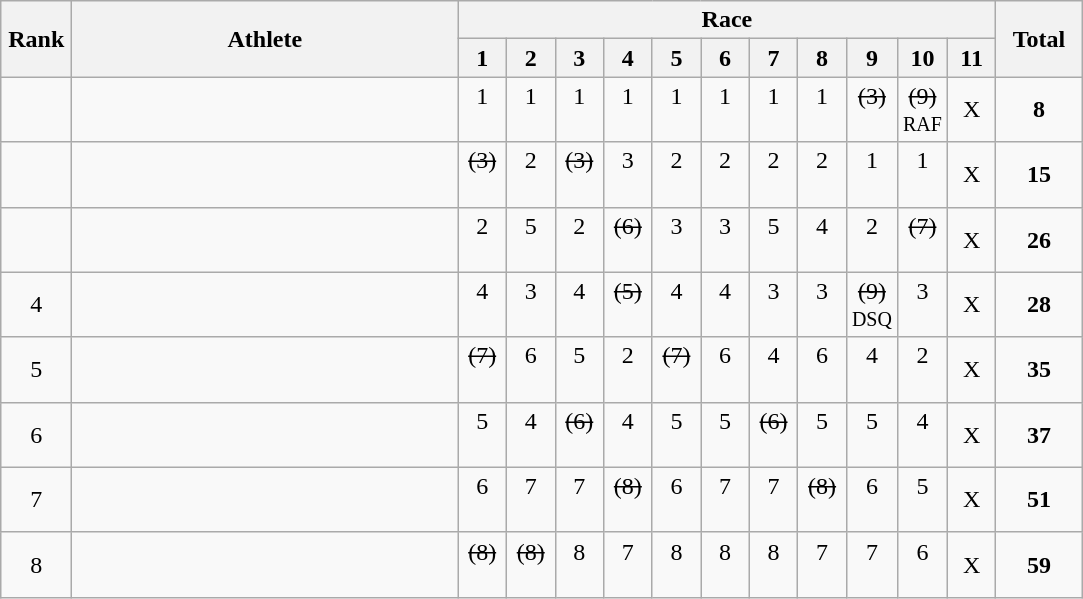<table | class="wikitable" style="text-align:center">
<tr>
<th rowspan="2" width=40>Rank</th>
<th rowspan="2" width=250>Athlete</th>
<th colspan="11">Race</th>
<th rowspan="2" width=50>Total</th>
</tr>
<tr>
<th width=25>1</th>
<th width=25>2</th>
<th width=25>3</th>
<th width=25>4</th>
<th width=25>5</th>
<th width=25>6</th>
<th width=25>7</th>
<th width=25>8</th>
<th width=25>9</th>
<th width=25>10</th>
<th width=25>11</th>
</tr>
<tr>
<td></td>
<td align=left></td>
<td>1<br> </td>
<td>1<br> </td>
<td>1<br> </td>
<td>1<br> </td>
<td>1<br> </td>
<td>1<br> </td>
<td>1<br> </td>
<td>1<br> </td>
<td><s>(3)</s><br> </td>
<td><s>(9)</s><br><small>RAF</small></td>
<td>X</td>
<td><strong>8</strong></td>
</tr>
<tr>
<td></td>
<td align=left></td>
<td><s>(3)</s><br> </td>
<td>2<br> </td>
<td><s>(3)</s><br> </td>
<td>3<br> </td>
<td>2<br> </td>
<td>2<br> </td>
<td>2<br> </td>
<td>2<br> </td>
<td>1<br> </td>
<td>1<br> </td>
<td>X</td>
<td><strong>15</strong></td>
</tr>
<tr>
<td></td>
<td align=left></td>
<td>2<br> </td>
<td>5<br> </td>
<td>2<br> </td>
<td><s>(6)</s><br> </td>
<td>3<br> </td>
<td>3<br> </td>
<td>5<br> </td>
<td>4<br> </td>
<td>2<br> </td>
<td><s>(7)</s><br> </td>
<td>X</td>
<td><strong>26</strong></td>
</tr>
<tr>
<td>4</td>
<td align=left></td>
<td>4<br> </td>
<td>3<br> </td>
<td>4<br> </td>
<td><s>(5)</s><br> </td>
<td>4<br> </td>
<td>4<br> </td>
<td>3<br> </td>
<td>3<br> </td>
<td><s>(9)</s><br><small>DSQ</small></td>
<td>3<br> </td>
<td>X</td>
<td><strong>28</strong></td>
</tr>
<tr>
<td>5</td>
<td align=left></td>
<td><s>(7)</s><br> </td>
<td>6<br> </td>
<td>5<br> </td>
<td>2<br> </td>
<td><s>(7)</s><br> </td>
<td>6<br> </td>
<td>4<br> </td>
<td>6<br> </td>
<td>4<br> </td>
<td>2<br> </td>
<td>X</td>
<td><strong>35</strong></td>
</tr>
<tr>
<td>6</td>
<td align=left></td>
<td>5<br> </td>
<td>4<br> </td>
<td><s>(6)</s><br> </td>
<td>4<br> </td>
<td>5<br> </td>
<td>5<br> </td>
<td><s>(6)</s><br> </td>
<td>5<br> </td>
<td>5<br> </td>
<td>4<br> </td>
<td>X</td>
<td><strong>37</strong></td>
</tr>
<tr>
<td>7</td>
<td align=left></td>
<td>6<br> </td>
<td>7<br> </td>
<td>7<br> </td>
<td><s>(8)</s><br> </td>
<td>6<br> </td>
<td>7<br> </td>
<td>7<br> </td>
<td><s>(8)</s><br> </td>
<td>6<br> </td>
<td>5<br> </td>
<td>X</td>
<td><strong>51</strong></td>
</tr>
<tr>
<td>8</td>
<td align=left></td>
<td><s>(8)</s><br> </td>
<td><s>(8)</s><br> </td>
<td>8<br> </td>
<td>7<br> </td>
<td>8<br> </td>
<td>8<br> </td>
<td>8<br> </td>
<td>7<br> </td>
<td>7<br> </td>
<td>6<br> </td>
<td>X</td>
<td><strong>59</strong></td>
</tr>
</table>
